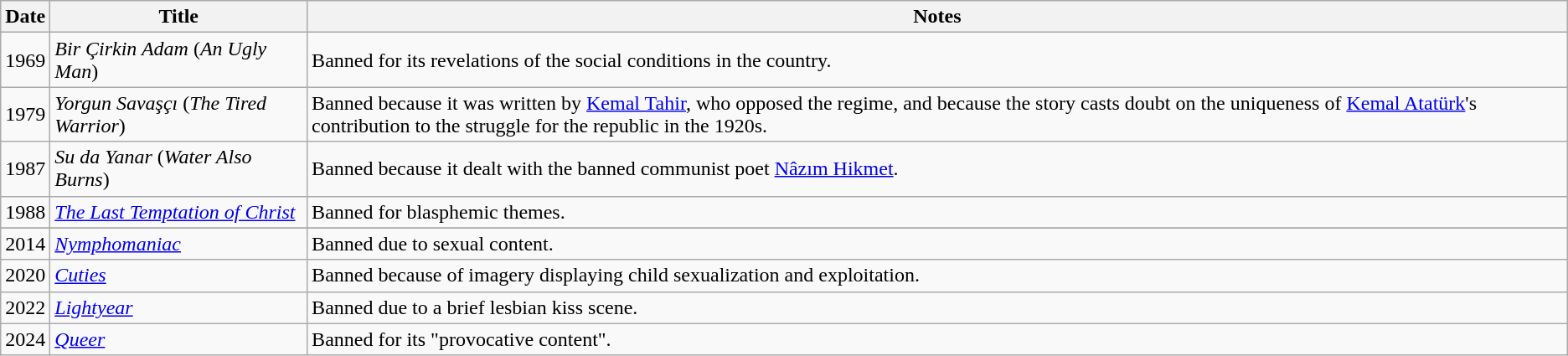<table class="wikitable sortable">
<tr>
<th>Date</th>
<th>Title</th>
<th>Notes</th>
</tr>
<tr>
<td>1969</td>
<td><em>Bir Çirkin Adam</em> (<em>An Ugly Man</em>)</td>
<td>Banned for its revelations of the social conditions in the country.</td>
</tr>
<tr>
<td>1979</td>
<td><em>Yorgun Savaşçı</em> (<em>The Tired Warrior</em>)</td>
<td>Banned because it was written by <a href='#'>Kemal Tahir</a>, who opposed the regime, and because the story casts doubt on the uniqueness of <a href='#'>Kemal Atatürk</a>'s contribution to the struggle for the republic in the 1920s.</td>
</tr>
<tr>
<td>1987</td>
<td><em>Su da Yanar</em> (<em>Water Also Burns</em>)</td>
<td>Banned because it dealt with the banned communist poet <a href='#'>Nâzım Hikmet</a>.</td>
</tr>
<tr>
<td>1988</td>
<td><em><a href='#'>The Last Temptation of Christ</a></em></td>
<td>Banned for blasphemic themes.</td>
</tr>
<tr>
</tr>
<tr>
<td>2014</td>
<td><em><a href='#'>Nymphomaniac</a></em></td>
<td>Banned due to sexual content.</td>
</tr>
<tr>
<td>2020</td>
<td><em><a href='#'>Cuties</a></em></td>
<td>Banned because of imagery displaying child sexualization and exploitation.</td>
</tr>
<tr>
<td>2022</td>
<td><em><a href='#'>Lightyear</a></em></td>
<td>Banned due to a brief lesbian kiss scene.</td>
</tr>
<tr>
<td>2024</td>
<td><em><a href='#'>Queer</a></em></td>
<td>Banned for its "provocative content".</td>
</tr>
</table>
